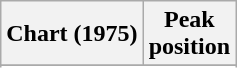<table class="wikitable plainrowheaders" style="text-align:center;">
<tr>
<th scope="col">Chart (1975)</th>
<th scope="col">Peak<br>position</th>
</tr>
<tr>
</tr>
<tr>
</tr>
</table>
